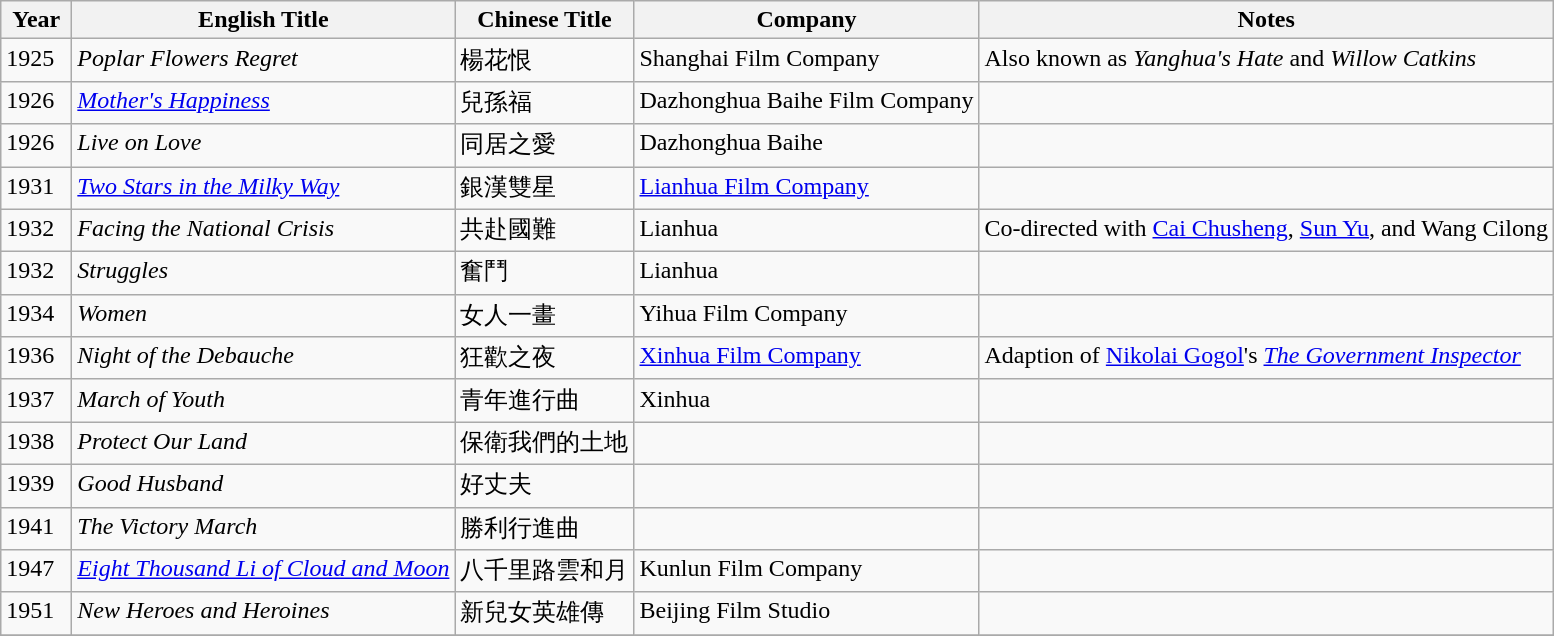<table class="wikitable">
<tr>
<th align="left" valign="top" width="40">Year</th>
<th align="left" valign="top">English Title</th>
<th align="left" valign="top">Chinese Title</th>
<th align="left" valign="top">Company</th>
<th align="left" valign="top">Notes</th>
</tr>
<tr>
<td align="left" valign="top">1925</td>
<td align="left" valign="top"><em>Poplar Flowers Regret</em></td>
<td align="left" valign="top">楊花恨</td>
<td align="left" valign="top">Shanghai Film Company</td>
<td align="left" valign="top">Also known as <em>Yanghua's Hate</em> and <em>Willow Catkins</em></td>
</tr>
<tr>
<td align="left" valign="top">1926</td>
<td align="left" valign="top"><em><a href='#'>Mother's Happiness</a></em></td>
<td align="left" valign="top">兒孫福</td>
<td align="left" valign="top">Dazhonghua Baihe Film Company</td>
<td align="left" valign="top"></td>
</tr>
<tr>
<td align="left" valign="top">1926</td>
<td align="left" valign="top"><em>Live on Love</em></td>
<td align="left" valign="top">同居之愛</td>
<td align="left" valign="top">Dazhonghua Baihe</td>
<td align="left" valign="top"></td>
</tr>
<tr>
<td align="left" valign="top">1931</td>
<td align="left" valign="top"><em><a href='#'>Two Stars in the Milky Way</a></em></td>
<td align="left" valign="top">銀漢雙星</td>
<td align="left" valign="top"><a href='#'>Lianhua Film Company</a></td>
<td align="left" valign="top"></td>
</tr>
<tr>
<td align="left" valign="top">1932</td>
<td align="left" valign="top"><em>Facing the National Crisis</em></td>
<td align="left" valign="top">共赴國難</td>
<td align="left" valign="top">Lianhua</td>
<td align="left" valign="top">Co-directed with <a href='#'>Cai Chusheng</a>, <a href='#'>Sun Yu</a>, and Wang Cilong</td>
</tr>
<tr>
<td align="left" valign="top">1932</td>
<td align="left" valign="top"><em>Struggles</em></td>
<td align="left" valign="top">奮鬥</td>
<td align="left" valign="top">Lianhua</td>
<td align="left" valign="top"></td>
</tr>
<tr>
<td align="left" valign="top">1934</td>
<td align="left" valign="top"><em>Women</em></td>
<td align="left" valign="top">女人一畫</td>
<td align="left" valign="top">Yihua Film Company</td>
<td align="left" valign="top"></td>
</tr>
<tr>
<td align="left" valign="top">1936</td>
<td align="left" valign="top"><em>Night of the Debauche</em></td>
<td align="left" valign="top">狂歡之夜</td>
<td align="left" valign="top"><a href='#'>Xinhua Film Company</a></td>
<td align="left" valign="top">Adaption of <a href='#'>Nikolai Gogol</a>'s <em><a href='#'>The Government Inspector</a></em></td>
</tr>
<tr>
<td align="left" valign="top">1937</td>
<td align="left" valign="top"><em>March of Youth</em></td>
<td align="left" valign="top">青年進行曲</td>
<td align="left" valign="top">Xinhua</td>
<td align="left" valign="top"></td>
</tr>
<tr>
<td align="left" valign="top">1938</td>
<td align="left" valign="top"><em>Protect Our Land</em></td>
<td align="left" valign="top">保衛我們的土地</td>
<td align="left" valign="top"></td>
<td align="left" valign="top"></td>
</tr>
<tr>
<td align="left" valign="top">1939</td>
<td align="left" valign="top"><em>Good Husband</em></td>
<td align="left" valign="top">好丈夫</td>
<td align="left" valign="top"></td>
<td align="left" valign="top"></td>
</tr>
<tr>
<td align="left" valign="top">1941</td>
<td align="left" valign="top"><em>The Victory March</em></td>
<td align="left" valign="top">勝利行進曲</td>
<td align="left" valign="top"></td>
<td align="left" valign="top"></td>
</tr>
<tr>
<td align="left" valign="top">1947</td>
<td align="left" valign="top"><em><a href='#'>Eight Thousand Li of Cloud and Moon</a></em></td>
<td align="left" valign="top">八千里路雲和月</td>
<td align="left" valign="top">Kunlun Film Company</td>
<td align="left" valign="top"></td>
</tr>
<tr>
<td align="left" valign="top">1951</td>
<td align="left" valign="top"><em>New Heroes and Heroines</em></td>
<td align="left" valign="top">新兒女英雄傳</td>
<td align="left" valign="top">Beijing Film Studio</td>
<td align="left" valign="top"></td>
</tr>
<tr>
</tr>
</table>
